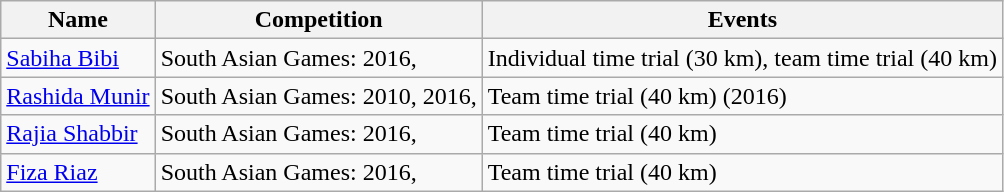<table class="wikitable sortable">
<tr>
<th>Name</th>
<th>Competition</th>
<th>Events</th>
</tr>
<tr>
<td><a href='#'>Sabiha Bibi</a></td>
<td>South Asian Games: 2016,</td>
<td>Individual time trial (30 km), team time trial (40 km)</td>
</tr>
<tr>
<td><a href='#'>Rashida Munir</a></td>
<td>South Asian Games: 2010, 2016,</td>
<td>Team time trial (40 km) (2016)</td>
</tr>
<tr>
<td><a href='#'>Rajia Shabbir</a></td>
<td>South Asian Games: 2016,</td>
<td>Team time trial (40 km)</td>
</tr>
<tr>
<td><a href='#'>Fiza Riaz</a></td>
<td>South Asian Games: 2016,</td>
<td>Team time trial (40 km)</td>
</tr>
</table>
